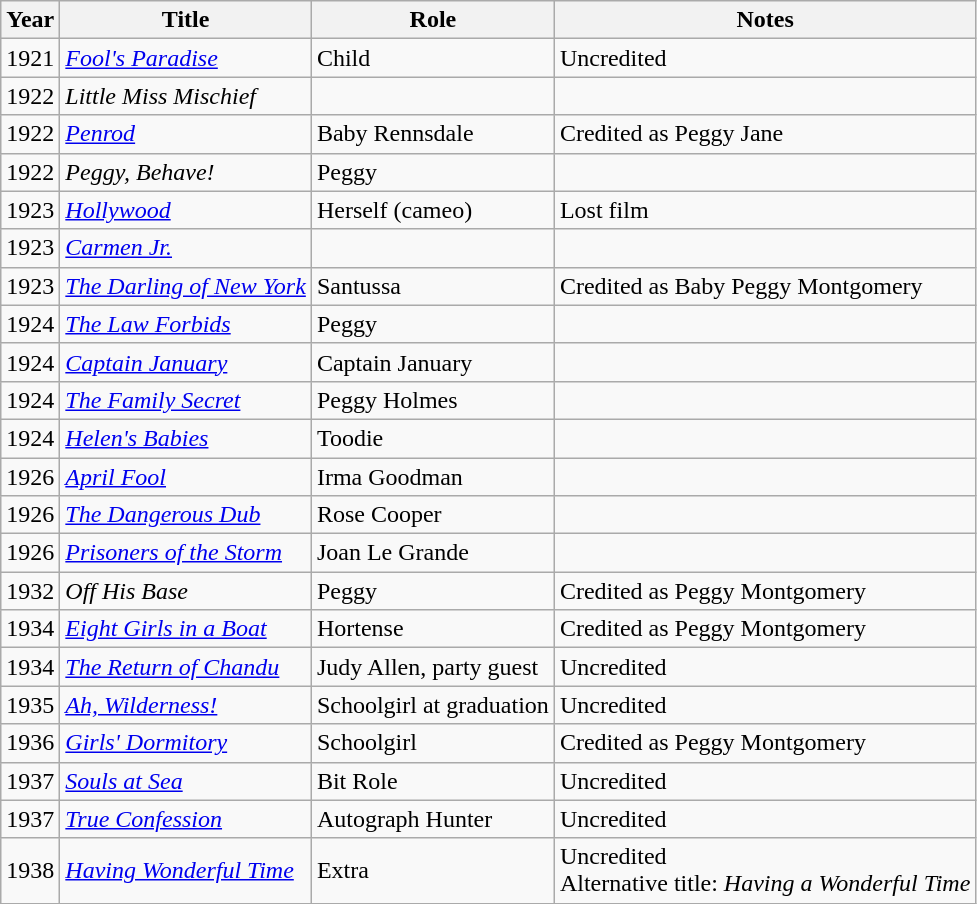<table class="wikitable sortable">
<tr>
<th>Year</th>
<th>Title</th>
<th>Role</th>
<th class="unsortable">Notes</th>
</tr>
<tr>
<td>1921</td>
<td><em><a href='#'>Fool's Paradise</a></em></td>
<td>Child</td>
<td>Uncredited</td>
</tr>
<tr>
<td>1922</td>
<td><em>Little Miss Mischief</em></td>
<td></td>
<td></td>
</tr>
<tr>
<td>1922</td>
<td><em><a href='#'>Penrod</a></em></td>
<td>Baby Rennsdale</td>
<td>Credited as Peggy Jane</td>
</tr>
<tr>
<td>1922</td>
<td><em>Peggy, Behave!</em></td>
<td>Peggy</td>
<td></td>
</tr>
<tr>
<td>1923</td>
<td><em><a href='#'>Hollywood</a></em></td>
<td>Herself (cameo)</td>
<td>Lost film</td>
</tr>
<tr>
<td>1923</td>
<td><em><a href='#'>Carmen Jr.</a></em></td>
<td></td>
<td></td>
</tr>
<tr>
<td>1923</td>
<td><em><a href='#'>The Darling of New York</a></em></td>
<td>Santussa</td>
<td>Credited as Baby Peggy Montgomery</td>
</tr>
<tr>
<td>1924</td>
<td><em><a href='#'>The Law Forbids</a></em></td>
<td>Peggy</td>
<td></td>
</tr>
<tr>
<td>1924</td>
<td><em><a href='#'>Captain January</a></em></td>
<td>Captain January</td>
<td></td>
</tr>
<tr>
<td>1924</td>
<td><em><a href='#'>The Family Secret</a></em></td>
<td>Peggy Holmes</td>
<td></td>
</tr>
<tr>
<td>1924</td>
<td><em><a href='#'>Helen's Babies</a></em></td>
<td>Toodie</td>
<td></td>
</tr>
<tr>
<td>1926</td>
<td><em><a href='#'>April Fool</a></em></td>
<td>Irma Goodman</td>
<td></td>
</tr>
<tr>
<td>1926</td>
<td><em><a href='#'>The Dangerous Dub</a></em></td>
<td>Rose Cooper</td>
<td></td>
</tr>
<tr>
<td>1926</td>
<td><em><a href='#'>Prisoners of the Storm</a></em></td>
<td>Joan Le Grande</td>
<td></td>
</tr>
<tr>
<td>1932</td>
<td><em>Off His Base</em></td>
<td>Peggy</td>
<td>Credited as Peggy Montgomery</td>
</tr>
<tr>
<td>1934</td>
<td><em><a href='#'>Eight Girls in a Boat</a></em></td>
<td>Hortense</td>
<td>Credited as Peggy Montgomery</td>
</tr>
<tr>
<td>1934</td>
<td><em><a href='#'>The Return of Chandu</a></em></td>
<td>Judy Allen, party guest</td>
<td>Uncredited</td>
</tr>
<tr>
<td>1935</td>
<td><em><a href='#'>Ah, Wilderness!</a></em></td>
<td>Schoolgirl at graduation</td>
<td>Uncredited</td>
</tr>
<tr>
<td>1936</td>
<td><em><a href='#'>Girls' Dormitory</a></em></td>
<td>Schoolgirl</td>
<td>Credited as Peggy Montgomery</td>
</tr>
<tr>
<td>1937</td>
<td><em><a href='#'>Souls at Sea</a></em></td>
<td>Bit Role</td>
<td>Uncredited</td>
</tr>
<tr>
<td>1937</td>
<td><em><a href='#'>True Confession</a></em></td>
<td>Autograph Hunter</td>
<td>Uncredited</td>
</tr>
<tr>
<td>1938</td>
<td><em><a href='#'>Having Wonderful Time</a></em></td>
<td>Extra</td>
<td>Uncredited<br>Alternative title: <em>Having a Wonderful Time</em></td>
</tr>
</table>
